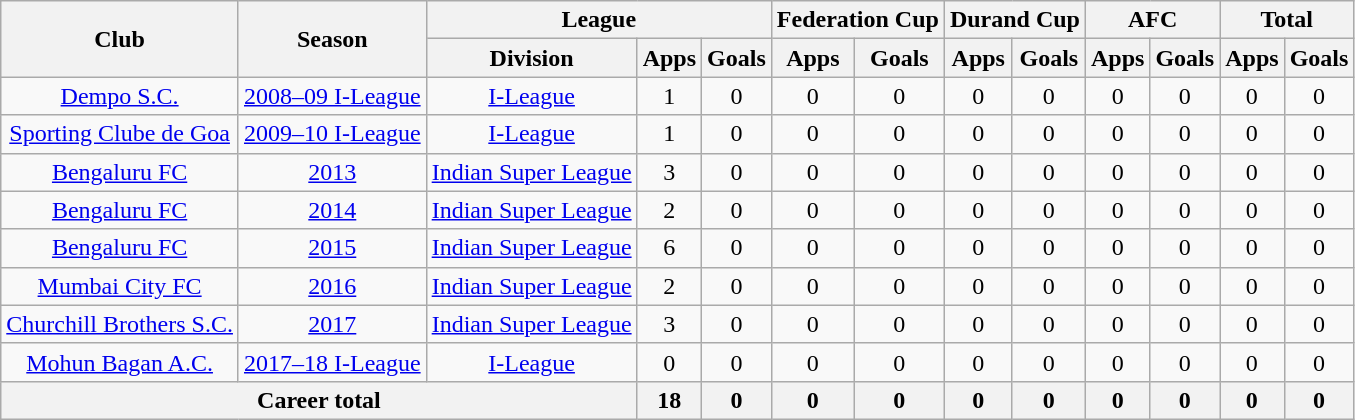<table class="wikitable" style="text-align: center;">
<tr>
<th rowspan="2">Club</th>
<th rowspan="2">Season</th>
<th colspan="3">League</th>
<th colspan="2">Federation Cup</th>
<th colspan="2">Durand Cup</th>
<th colspan="2">AFC</th>
<th colspan="2">Total</th>
</tr>
<tr>
<th>Division</th>
<th>Apps</th>
<th>Goals</th>
<th>Apps</th>
<th>Goals</th>
<th>Apps</th>
<th>Goals</th>
<th>Apps</th>
<th>Goals</th>
<th>Apps</th>
<th>Goals</th>
</tr>
<tr>
<td rowspan="1"><a href='#'>Dempo S.C.</a></td>
<td><a href='#'>2008–09 I-League</a></td>
<td><a href='#'>I-League</a></td>
<td>1</td>
<td>0</td>
<td>0</td>
<td>0</td>
<td>0</td>
<td>0</td>
<td>0</td>
<td>0</td>
<td>0</td>
<td>0</td>
</tr>
<tr>
<td rowspan="1"><a href='#'>Sporting Clube de Goa</a></td>
<td><a href='#'>2009–10 I-League</a></td>
<td><a href='#'>I-League</a></td>
<td>1</td>
<td>0</td>
<td>0</td>
<td>0</td>
<td>0</td>
<td>0</td>
<td>0</td>
<td>0</td>
<td>0</td>
<td>0</td>
</tr>
<tr>
<td rowspan="1"><a href='#'>Bengaluru FC</a></td>
<td><a href='#'>2013</a></td>
<td><a href='#'>Indian Super League</a></td>
<td>3</td>
<td>0</td>
<td>0</td>
<td>0</td>
<td>0</td>
<td>0</td>
<td>0</td>
<td>0</td>
<td>0</td>
<td>0</td>
</tr>
<tr>
<td rowspan="1"><a href='#'>Bengaluru FC</a></td>
<td><a href='#'>2014</a></td>
<td><a href='#'>Indian Super League</a></td>
<td>2</td>
<td>0</td>
<td>0</td>
<td>0</td>
<td>0</td>
<td>0</td>
<td>0</td>
<td>0</td>
<td>0</td>
<td>0</td>
</tr>
<tr>
<td rowspan="1"><a href='#'>Bengaluru FC</a></td>
<td><a href='#'>2015</a></td>
<td><a href='#'>Indian Super League</a></td>
<td>6</td>
<td>0</td>
<td>0</td>
<td>0</td>
<td>0</td>
<td>0</td>
<td>0</td>
<td>0</td>
<td>0</td>
<td>0</td>
</tr>
<tr>
<td rowspan="1"><a href='#'>Mumbai City FC</a></td>
<td><a href='#'>2016</a></td>
<td><a href='#'>Indian Super League</a></td>
<td>2</td>
<td>0</td>
<td>0</td>
<td>0</td>
<td>0</td>
<td>0</td>
<td>0</td>
<td>0</td>
<td>0</td>
<td>0</td>
</tr>
<tr>
<td rowspan="1"><a href='#'>Churchill Brothers S.C.</a></td>
<td><a href='#'>2017</a></td>
<td><a href='#'>Indian Super League</a></td>
<td>3</td>
<td>0</td>
<td>0</td>
<td>0</td>
<td>0</td>
<td>0</td>
<td>0</td>
<td>0</td>
<td>0</td>
<td>0</td>
</tr>
<tr>
<td rowspan="1"><a href='#'>Mohun Bagan A.C.</a></td>
<td><a href='#'>2017–18 I-League</a></td>
<td><a href='#'>I-League</a></td>
<td>0</td>
<td>0</td>
<td>0</td>
<td>0</td>
<td>0</td>
<td>0</td>
<td>0</td>
<td>0</td>
<td>0</td>
<td>0</td>
</tr>
<tr>
<th colspan="3">Career total</th>
<th>18</th>
<th>0</th>
<th>0</th>
<th>0</th>
<th>0</th>
<th>0</th>
<th>0</th>
<th>0</th>
<th>0</th>
<th>0</th>
</tr>
</table>
